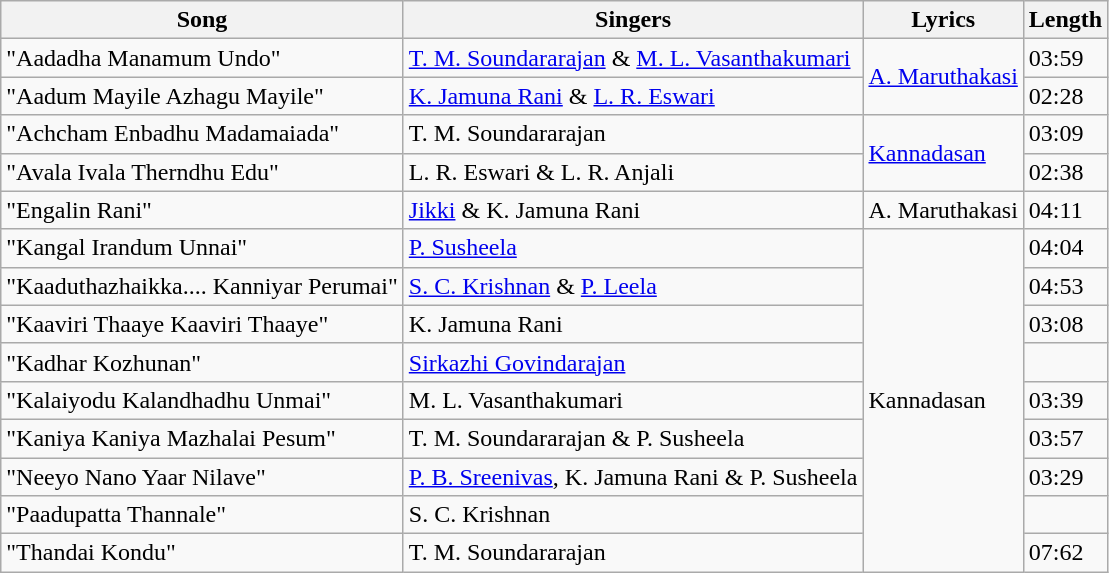<table class="wikitable">
<tr>
<th>Song</th>
<th>Singers</th>
<th>Lyrics</th>
<th>Length</th>
</tr>
<tr>
<td>"Aadadha Manamum Undo"</td>
<td><a href='#'>T. M. Soundararajan</a> & <a href='#'>M. L. Vasanthakumari</a></td>
<td rowspan=2><a href='#'>A. Maruthakasi</a></td>
<td>03:59</td>
</tr>
<tr>
<td>"Aadum Mayile Azhagu Mayile"</td>
<td><a href='#'>K. Jamuna Rani</a> & <a href='#'>L. R. Eswari</a></td>
<td>02:28</td>
</tr>
<tr>
<td>"Achcham Enbadhu Madamaiada"</td>
<td>T. M. Soundararajan</td>
<td rowspan=2><a href='#'>Kannadasan</a></td>
<td>03:09</td>
</tr>
<tr>
<td>"Avala Ivala Therndhu Edu"</td>
<td>L. R. Eswari & L. R. Anjali</td>
<td>02:38</td>
</tr>
<tr>
<td>"Engalin Rani"</td>
<td><a href='#'>Jikki</a> & K. Jamuna Rani</td>
<td>A. Maruthakasi</td>
<td>04:11</td>
</tr>
<tr>
<td>"Kangal Irandum Unnai"</td>
<td><a href='#'>P. Susheela</a></td>
<td rowspan=9>Kannadasan</td>
<td>04:04</td>
</tr>
<tr>
<td>"Kaaduthazhaikka.... Kanniyar Perumai"</td>
<td><a href='#'>S. C. Krishnan</a> & <a href='#'>P. Leela</a></td>
<td>04:53</td>
</tr>
<tr>
<td>"Kaaviri Thaaye Kaaviri Thaaye"</td>
<td>K. Jamuna Rani</td>
<td>03:08</td>
</tr>
<tr>
<td>"Kadhar Kozhunan"</td>
<td><a href='#'>Sirkazhi Govindarajan</a></td>
<td></td>
</tr>
<tr>
<td>"Kalaiyodu Kalandhadhu Unmai"</td>
<td>M. L. Vasanthakumari</td>
<td>03:39</td>
</tr>
<tr>
<td>"Kaniya Kaniya Mazhalai Pesum"</td>
<td>T. M. Soundararajan & P. Susheela</td>
<td>03:57</td>
</tr>
<tr>
<td>"Neeyo Nano Yaar Nilave"</td>
<td><a href='#'>P. B. Sreenivas</a>, K. Jamuna Rani & P. Susheela</td>
<td>03:29</td>
</tr>
<tr>
<td>"Paadupatta Thannale"</td>
<td>S. C. Krishnan</td>
<td></td>
</tr>
<tr>
<td>"Thandai Kondu"</td>
<td>T. M. Soundararajan</td>
<td>07:62</td>
</tr>
</table>
